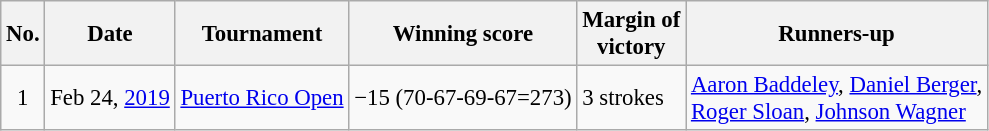<table class="wikitable" style="font-size:95%;">
<tr>
<th>No.</th>
<th>Date</th>
<th>Tournament</th>
<th>Winning score</th>
<th>Margin of<br>victory</th>
<th>Runners-up</th>
</tr>
<tr>
<td align=center>1</td>
<td align=right>Feb 24, <a href='#'>2019</a></td>
<td><a href='#'>Puerto Rico Open</a></td>
<td>−15 (70-67-69-67=273)</td>
<td>3 strokes</td>
<td> <a href='#'>Aaron Baddeley</a>,  <a href='#'>Daniel Berger</a>,<br> <a href='#'>Roger Sloan</a>,  <a href='#'>Johnson Wagner</a></td>
</tr>
</table>
